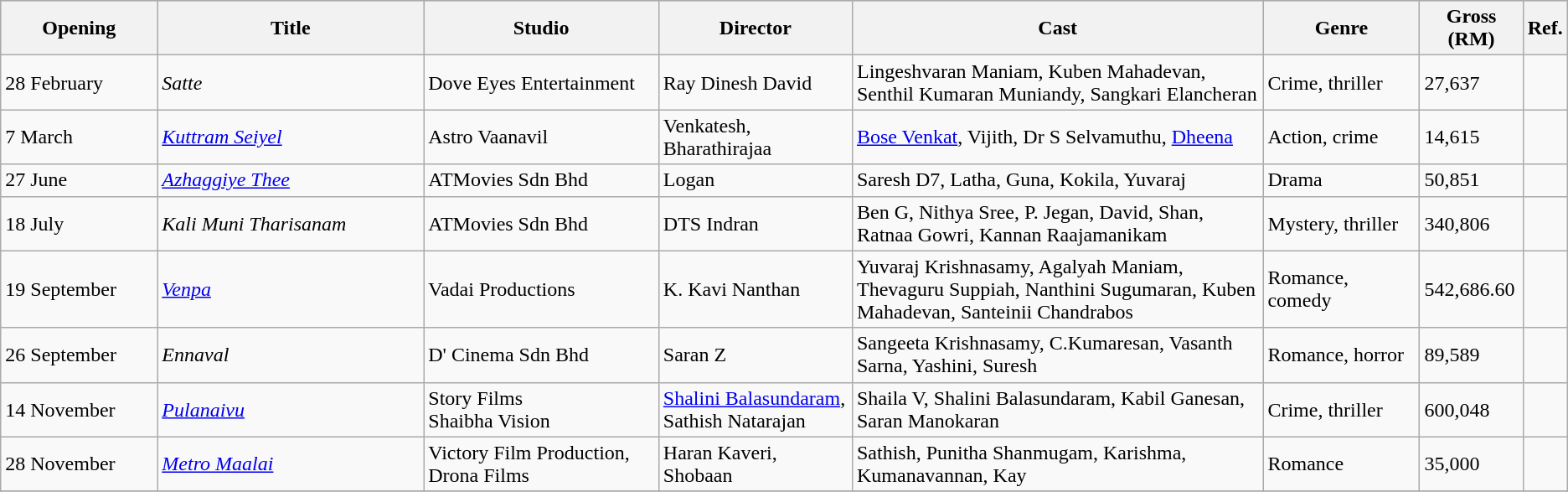<table class="wikitable">
<tr style="background:#b0e0e6; text-align:center;">
<th style="width:10%;">Opening</th>
<th style="width:17%;">Title</th>
<th style="width:15%;">Studio</th>
<th>Director</th>
<th>Cast</th>
<th style="width:10%;">Genre</th>
<th>Gross (RM)</th>
<th>Ref.</th>
</tr>
<tr>
<td>28 February</td>
<td><em>Satte</em></td>
<td>Dove Eyes Entertainment</td>
<td>Ray Dinesh David</td>
<td>Lingeshvaran Maniam, Kuben Mahadevan, Senthil Kumaran Muniandy, Sangkari Elancheran</td>
<td>Crime, thriller</td>
<td>27,637</td>
<td></td>
</tr>
<tr>
<td>7 March</td>
<td><em><a href='#'>Kuttram Seiyel</a></em></td>
<td>Astro Vaanavil</td>
<td>Venkatesh, Bharathirajaa</td>
<td><a href='#'>Bose Venkat</a>, Vijith, Dr S Selvamuthu, <a href='#'>Dheena</a></td>
<td>Action, crime</td>
<td>14,615</td>
<td></td>
</tr>
<tr>
<td>27 June</td>
<td><em><a href='#'>Azhaggiye Thee</a></em></td>
<td>ATMovies Sdn Bhd</td>
<td>Logan</td>
<td>Saresh D7, Latha, Guna, Kokila, Yuvaraj</td>
<td>Drama</td>
<td>50,851</td>
<td></td>
</tr>
<tr>
<td>18 July</td>
<td><em>Kali Muni Tharisanam</em></td>
<td>ATMovies Sdn Bhd</td>
<td>DTS Indran</td>
<td>Ben G, Nithya Sree, P. Jegan, David, Shan, Ratnaa Gowri, Kannan Raajamanikam</td>
<td>Mystery, thriller</td>
<td>340,806</td>
<td></td>
</tr>
<tr>
<td>19 September</td>
<td><em><a href='#'>Venpa</a></em></td>
<td>Vadai Productions</td>
<td>K. Kavi Nanthan</td>
<td>Yuvaraj Krishnasamy, Agalyah Maniam, Thevaguru Suppiah, Nanthini Sugumaran, Kuben Mahadevan, Santeinii Chandrabos</td>
<td>Romance, comedy</td>
<td>542,686.60</td>
<td></td>
</tr>
<tr>
<td>26 September</td>
<td><em>Ennaval</em></td>
<td>D' Cinema Sdn Bhd</td>
<td>Saran Z</td>
<td>Sangeeta Krishnasamy, C.Kumaresan, Vasanth Sarna, Yashini, Suresh</td>
<td>Romance, horror</td>
<td>89,589</td>
<td></td>
</tr>
<tr>
<td>14 November</td>
<td><em><a href='#'>Pulanaivu</a></em></td>
<td>Story Films<br>Shaibha Vision</td>
<td><a href='#'>Shalini Balasundaram</a>, Sathish Natarajan</td>
<td>Shaila V, Shalini Balasundaram, Kabil Ganesan, Saran Manokaran</td>
<td>Crime, thriller</td>
<td>600,048</td>
<td></td>
</tr>
<tr>
<td>28 November</td>
<td><em><a href='#'>Metro Maalai</a></em></td>
<td>Victory Film Production, Drona Films</td>
<td>Haran Kaveri, Shobaan</td>
<td>Sathish, Punitha Shanmugam, Karishma, Kumanavannan, Kay</td>
<td>Romance</td>
<td>35,000</td>
<td></td>
</tr>
<tr>
</tr>
</table>
